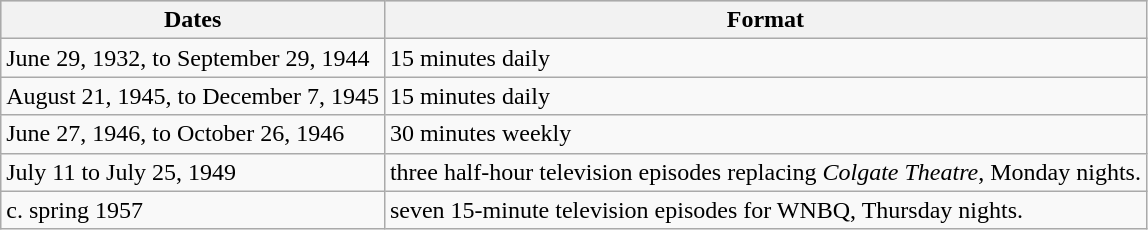<table class="wikitable" sortable>
<tr bgcolor="#CCCCCC">
<th>Dates</th>
<th>Format</th>
</tr>
<tr>
<td>June 29, 1932, to September 29, 1944</td>
<td>15 minutes daily</td>
</tr>
<tr>
<td>August 21, 1945, to December 7, 1945</td>
<td>15 minutes daily</td>
</tr>
<tr>
<td>June 27, 1946, to October 26, 1946</td>
<td>30 minutes weekly</td>
</tr>
<tr>
<td>July 11 to July 25, 1949</td>
<td>three half-hour television episodes replacing <em>Colgate Theatre</em>, Monday nights.</td>
</tr>
<tr>
<td>c. spring 1957</td>
<td>seven 15-minute television episodes for WNBQ, Thursday nights.</td>
</tr>
</table>
